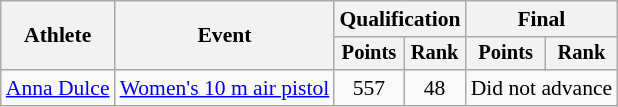<table class="wikitable" style="font-size:90%">
<tr>
<th rowspan="2">Athlete</th>
<th rowspan="2">Event</th>
<th colspan=2>Qualification</th>
<th colspan=2>Final</th>
</tr>
<tr style="font-size:95%">
<th>Points</th>
<th>Rank</th>
<th>Points</th>
<th>Rank</th>
</tr>
<tr align=center>
<td align=left><a href='#'>Anna Dulce</a></td>
<td align=left><a href='#'>Women's 10 m air pistol</a></td>
<td>557</td>
<td>48</td>
<td colspan=2>Did not advance</td>
</tr>
</table>
